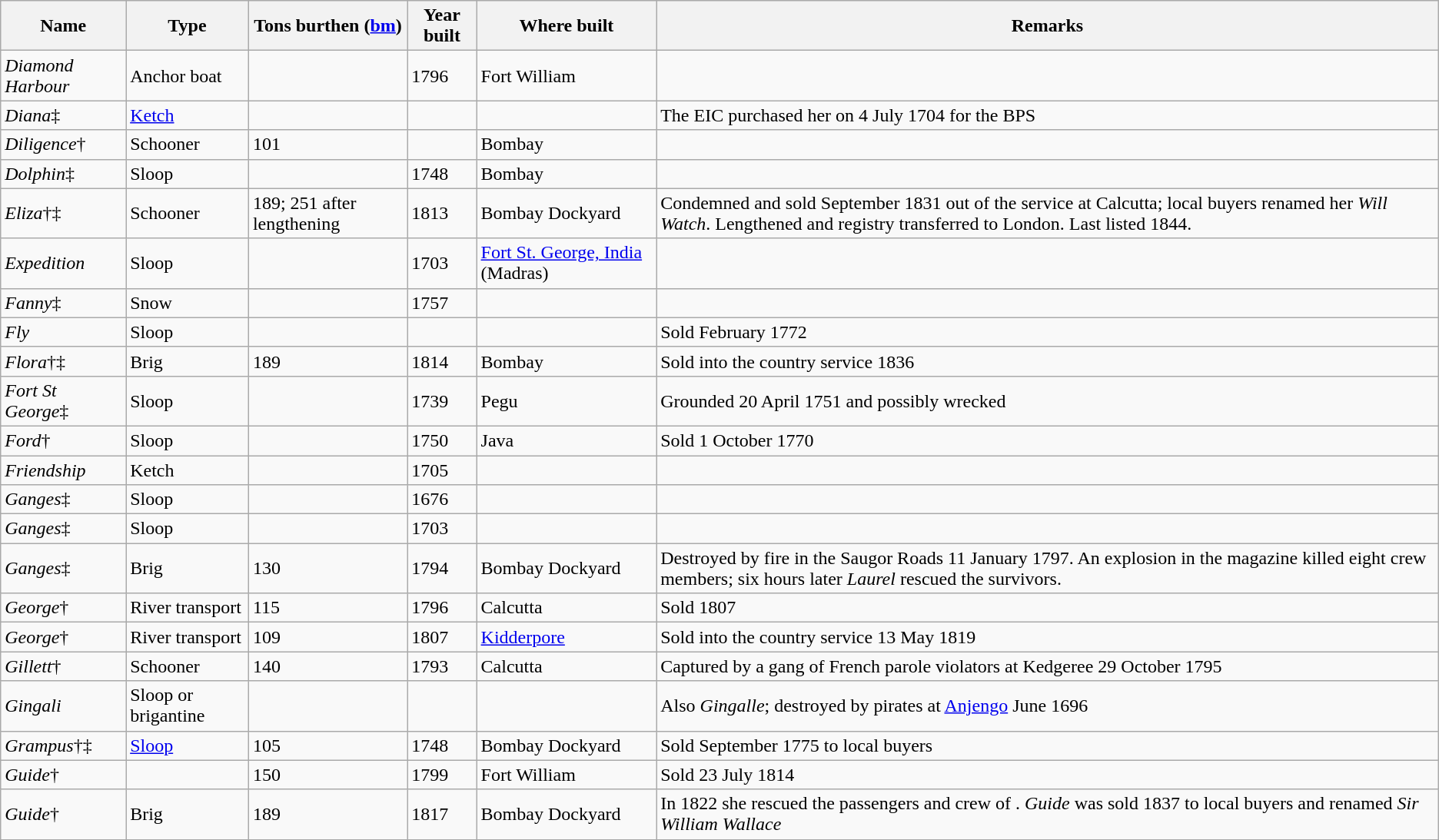<table class="sortable wikitable">
<tr>
<th>Name</th>
<th>Type</th>
<th>Tons burthen (<a href='#'>bm</a>)</th>
<th>Year built</th>
<th>Where built</th>
<th>Remarks</th>
</tr>
<tr>
<td><em>Diamond Harbour</em></td>
<td>Anchor boat</td>
<td></td>
<td>1796</td>
<td>Fort William</td>
<td></td>
</tr>
<tr>
<td><em>Diana</em>‡</td>
<td><a href='#'>Ketch</a></td>
<td></td>
<td></td>
<td></td>
<td>The EIC purchased her on 4 July 1704 for the BPS</td>
</tr>
<tr>
<td><em>Diligence</em>†</td>
<td>Schooner</td>
<td>101</td>
<td></td>
<td>Bombay</td>
<td></td>
</tr>
<tr>
<td><em>Dolphin</em>‡</td>
<td>Sloop</td>
<td></td>
<td>1748</td>
<td>Bombay</td>
<td></td>
</tr>
<tr>
<td><em>Eliza</em>†‡</td>
<td>Schooner</td>
<td>189; 251 after lengthening</td>
<td>1813</td>
<td>Bombay Dockyard</td>
<td>Condemned and sold September 1831 out of the service at Calcutta; local buyers renamed her <em>Will Watch</em>. Lengthened and registry transferred to London. Last listed 1844.</td>
</tr>
<tr>
<td><em>Expedition</em></td>
<td>Sloop</td>
<td></td>
<td>1703</td>
<td><a href='#'>Fort St. George, India</a> (Madras)</td>
<td></td>
</tr>
<tr>
<td><em>Fanny</em>‡</td>
<td>Snow</td>
<td></td>
<td>1757</td>
<td></td>
<td></td>
</tr>
<tr>
<td><em>Fly</em></td>
<td>Sloop</td>
<td></td>
<td></td>
<td></td>
<td>Sold February 1772</td>
</tr>
<tr>
<td><em>Flora</em>†‡</td>
<td>Brig</td>
<td>189</td>
<td>1814</td>
<td>Bombay</td>
<td>Sold into the country service 1836</td>
</tr>
<tr>
<td><em>Fort St George</em>‡</td>
<td>Sloop</td>
<td></td>
<td>1739</td>
<td>Pegu</td>
<td>Grounded 20 April 1751 and possibly wrecked</td>
</tr>
<tr>
<td><em>Ford</em>†</td>
<td>Sloop</td>
<td></td>
<td>1750</td>
<td>Java</td>
<td>Sold 1 October 1770</td>
</tr>
<tr>
<td><em>Friendship</em></td>
<td>Ketch</td>
<td></td>
<td>1705</td>
<td></td>
<td></td>
</tr>
<tr>
<td><em>Ganges</em>‡</td>
<td>Sloop</td>
<td></td>
<td>1676</td>
<td></td>
<td></td>
</tr>
<tr>
<td><em>Ganges</em>‡</td>
<td>Sloop</td>
<td></td>
<td>1703</td>
<td></td>
<td></td>
</tr>
<tr>
<td><em>Ganges</em>‡</td>
<td>Brig</td>
<td>130</td>
<td>1794</td>
<td>Bombay Dockyard</td>
<td>Destroyed by fire in the Saugor Roads 11 January 1797. An explosion in the magazine killed eight crew members; six hours later <em>Laurel</em> rescued the survivors.</td>
</tr>
<tr>
<td><em>George</em>†</td>
<td>River transport</td>
<td>115</td>
<td>1796</td>
<td>Calcutta</td>
<td>Sold 1807</td>
</tr>
<tr>
<td><em>George</em>†</td>
<td>River transport</td>
<td>109</td>
<td>1807</td>
<td><a href='#'>Kidderpore</a></td>
<td>Sold into the country service 13 May 1819</td>
</tr>
<tr>
<td><em>Gillett</em>†</td>
<td>Schooner</td>
<td>140</td>
<td>1793</td>
<td>Calcutta</td>
<td>Captured by a gang of French parole violators at Kedgeree 29 October 1795</td>
</tr>
<tr>
<td><em>Gingali</em></td>
<td>Sloop or brigantine</td>
<td></td>
<td></td>
<td></td>
<td>Also <em>Gingalle</em>; destroyed by pirates at <a href='#'>Anjengo</a> June 1696</td>
</tr>
<tr>
<td><em>Grampus</em>†‡</td>
<td><a href='#'>Sloop</a></td>
<td>105</td>
<td>1748</td>
<td>Bombay Dockyard</td>
<td>Sold September 1775 to local buyers</td>
</tr>
<tr>
<td><em>Guide</em>†</td>
<td></td>
<td>150</td>
<td>1799</td>
<td>Fort William</td>
<td>Sold 23 July 1814</td>
</tr>
<tr>
<td><em>Guide</em>†</td>
<td>Brig</td>
<td>189</td>
<td>1817</td>
<td>Bombay Dockyard</td>
<td>In 1822 she rescued the passengers and crew of . <em>Guide</em> was sold 1837 to local buyers and renamed <em>Sir William Wallace</em></td>
</tr>
<tr>
</tr>
</table>
